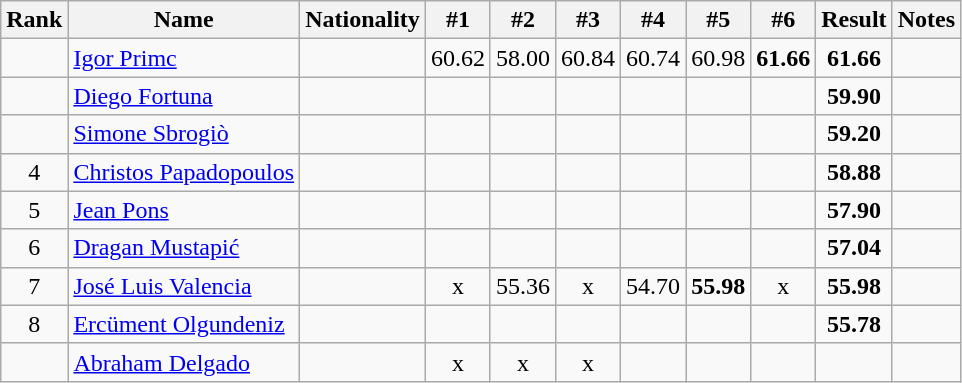<table class="wikitable sortable" style="text-align:center">
<tr>
<th>Rank</th>
<th>Name</th>
<th>Nationality</th>
<th>#1</th>
<th>#2</th>
<th>#3</th>
<th>#4</th>
<th>#5</th>
<th>#6</th>
<th>Result</th>
<th>Notes</th>
</tr>
<tr>
<td></td>
<td align=left><a href='#'>Igor Primc</a></td>
<td align=left></td>
<td>60.62</td>
<td>58.00</td>
<td>60.84</td>
<td>60.74</td>
<td>60.98</td>
<td><strong>61.66</strong></td>
<td><strong>61.66</strong></td>
<td></td>
</tr>
<tr>
<td></td>
<td align=left><a href='#'>Diego Fortuna</a></td>
<td align=left></td>
<td></td>
<td></td>
<td></td>
<td></td>
<td></td>
<td></td>
<td><strong>59.90</strong></td>
<td></td>
</tr>
<tr>
<td></td>
<td align=left><a href='#'>Simone Sbrogiò</a></td>
<td align=left></td>
<td></td>
<td></td>
<td></td>
<td></td>
<td></td>
<td></td>
<td><strong>59.20</strong></td>
<td></td>
</tr>
<tr>
<td>4</td>
<td align=left><a href='#'>Christos Papadopoulos</a></td>
<td align=left></td>
<td></td>
<td></td>
<td></td>
<td></td>
<td></td>
<td></td>
<td><strong>58.88</strong></td>
<td></td>
</tr>
<tr>
<td>5</td>
<td align=left><a href='#'>Jean Pons</a></td>
<td align=left></td>
<td></td>
<td></td>
<td></td>
<td></td>
<td></td>
<td></td>
<td><strong>57.90</strong></td>
<td></td>
</tr>
<tr>
<td>6</td>
<td align=left><a href='#'>Dragan Mustapić</a></td>
<td align=left></td>
<td></td>
<td></td>
<td></td>
<td></td>
<td></td>
<td></td>
<td><strong>57.04</strong></td>
<td></td>
</tr>
<tr>
<td>7</td>
<td align=left><a href='#'>José Luis Valencia</a></td>
<td align=left></td>
<td>x</td>
<td>55.36</td>
<td>x</td>
<td>54.70</td>
<td><strong>55.98</strong></td>
<td>x</td>
<td><strong>55.98</strong></td>
<td></td>
</tr>
<tr>
<td>8</td>
<td align=left><a href='#'>Ercüment Olgundeniz</a></td>
<td align=left></td>
<td></td>
<td></td>
<td></td>
<td></td>
<td></td>
<td></td>
<td><strong>55.78</strong></td>
<td></td>
</tr>
<tr>
<td></td>
<td align=left><a href='#'>Abraham Delgado</a></td>
<td align=left></td>
<td>x</td>
<td>x</td>
<td>x</td>
<td></td>
<td></td>
<td></td>
<td><strong></strong></td>
<td></td>
</tr>
</table>
